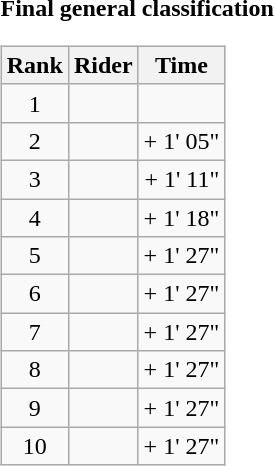<table>
<tr>
<td><strong>Final general classification</strong><br><table class="wikitable">
<tr>
<th scope="col">Rank</th>
<th scope="col">Rider</th>
<th scope="col">Time</th>
</tr>
<tr>
<td style="text-align:center;">1</td>
<td></td>
<td style="text-align:right;"></td>
</tr>
<tr>
<td style="text-align:center;">2</td>
<td></td>
<td style="text-align:right;">+ 1' 05"</td>
</tr>
<tr>
<td style="text-align:center;">3</td>
<td></td>
<td style="text-align:right;">+ 1' 11"</td>
</tr>
<tr>
<td style="text-align:center;">4</td>
<td></td>
<td style="text-align:right;">+ 1' 18"</td>
</tr>
<tr>
<td style="text-align:center;">5</td>
<td></td>
<td style="text-align:right;">+ 1' 27"</td>
</tr>
<tr>
<td style="text-align:center;">6</td>
<td></td>
<td style="text-align:right;">+ 1' 27"</td>
</tr>
<tr>
<td style="text-align:center;">7</td>
<td></td>
<td style="text-align:right;">+ 1' 27"</td>
</tr>
<tr>
<td style="text-align:center;">8</td>
<td></td>
<td style="text-align:right;">+ 1' 27"</td>
</tr>
<tr>
<td style="text-align:center;">9</td>
<td></td>
<td style="text-align:right;">+ 1' 27"</td>
</tr>
<tr>
<td style="text-align:center;">10</td>
<td></td>
<td style="text-align:right;">+ 1' 27"</td>
</tr>
</table>
</td>
</tr>
</table>
